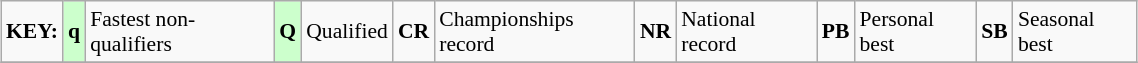<table class="wikitable" style="margin:0.5em auto; font-size:90%;position:relative;" width=60%>
<tr>
<td><strong>KEY:</strong></td>
<td bgcolor=ccffcc align=center><strong>q</strong></td>
<td>Fastest non-qualifiers</td>
<td bgcolor=ccffcc align=center><strong>Q</strong></td>
<td>Qualified</td>
<td align=center><strong>CR</strong></td>
<td>Championships record</td>
<td align=center><strong>NR</strong></td>
<td>National record</td>
<td align=center><strong>PB</strong></td>
<td>Personal best</td>
<td align=center><strong>SB</strong></td>
<td>Seasonal best</td>
</tr>
<tr>
</tr>
</table>
